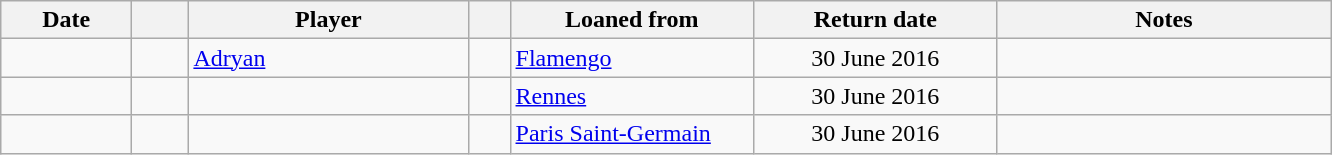<table class="wikitable sortable">
<tr>
<th style="width:80px;">Date</th>
<th style="width:30px;"></th>
<th style="width:180px;">Player</th>
<th style="width:20px;"></th>
<th style="width:155px;">Loaned from</th>
<th style="width:155px;" class="unsortable">Return date</th>
<th style="width:215px;" class="unsortable">Notes</th>
</tr>
<tr>
<td></td>
<td align=center></td>
<td> <a href='#'>Adryan</a></td>
<td></td>
<td> <a href='#'>Flamengo</a></td>
<td align=center>30 June 2016</td>
<td align=center></td>
</tr>
<tr>
<td></td>
<td align=center></td>
<td> </td>
<td></td>
<td> <a href='#'>Rennes</a></td>
<td align=center>30 June 2016</td>
<td align=center></td>
</tr>
<tr>
<td></td>
<td align=center></td>
<td> </td>
<td></td>
<td> <a href='#'>Paris Saint-Germain</a></td>
<td align=center>30 June 2016</td>
<td align=center></td>
</tr>
</table>
